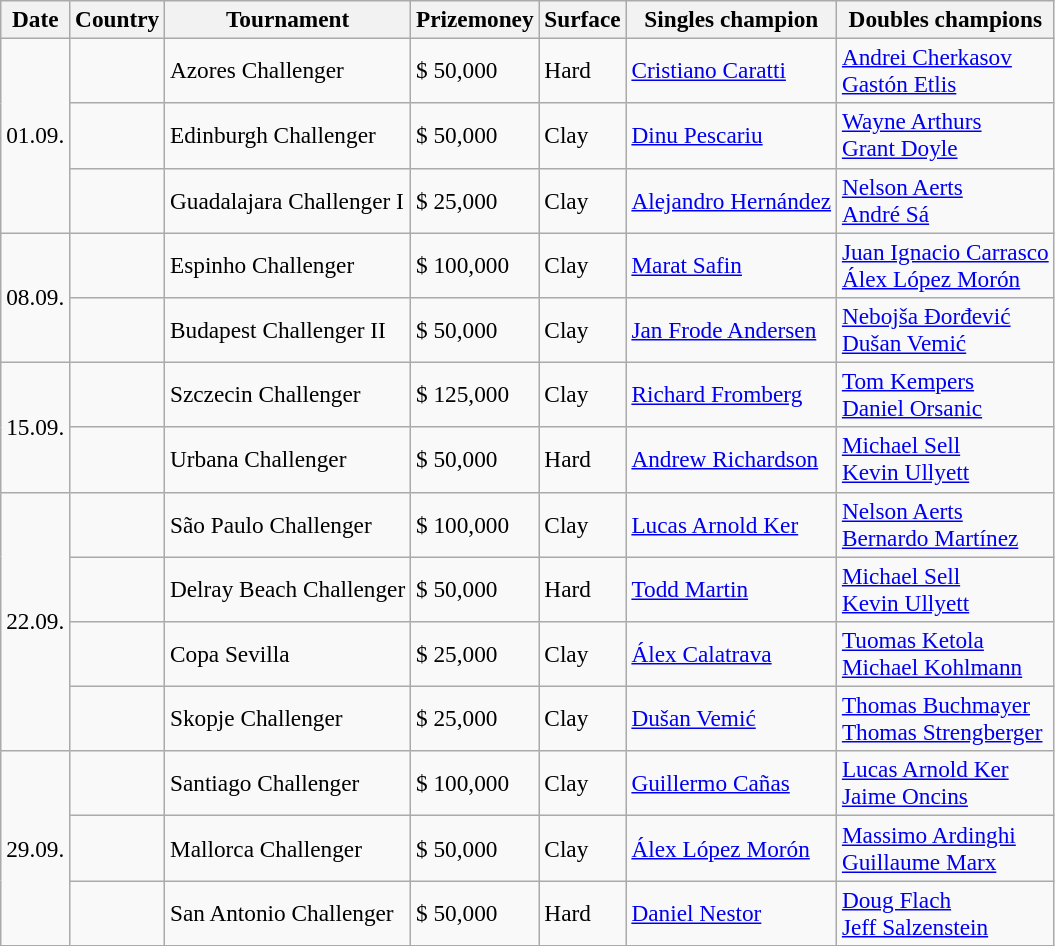<table class="sortable wikitable" style=font-size:97%>
<tr>
<th>Date</th>
<th>Country</th>
<th>Tournament</th>
<th>Prizemoney</th>
<th>Surface</th>
<th>Singles champion</th>
<th>Doubles champions</th>
</tr>
<tr>
<td rowspan="3">01.09.</td>
<td></td>
<td>Azores Challenger</td>
<td>$ 50,000</td>
<td>Hard</td>
<td> <a href='#'>Cristiano Caratti</a></td>
<td> <a href='#'>Andrei Cherkasov</a><br> <a href='#'>Gastón Etlis</a></td>
</tr>
<tr>
<td></td>
<td>Edinburgh Challenger</td>
<td>$ 50,000</td>
<td>Clay</td>
<td> <a href='#'>Dinu Pescariu</a></td>
<td> <a href='#'>Wayne Arthurs</a><br> <a href='#'>Grant Doyle</a></td>
</tr>
<tr>
<td></td>
<td>Guadalajara Challenger I</td>
<td>$ 25,000</td>
<td>Clay</td>
<td> <a href='#'>Alejandro Hernández</a></td>
<td> <a href='#'>Nelson Aerts</a><br> <a href='#'>André Sá</a></td>
</tr>
<tr>
<td rowspan="2">08.09.</td>
<td></td>
<td>Espinho Challenger</td>
<td>$ 100,000</td>
<td>Clay</td>
<td> <a href='#'>Marat Safin</a></td>
<td> <a href='#'>Juan Ignacio Carrasco</a><br> <a href='#'>Álex López Morón</a></td>
</tr>
<tr>
<td></td>
<td>Budapest Challenger II</td>
<td>$ 50,000</td>
<td>Clay</td>
<td> <a href='#'>Jan Frode Andersen</a></td>
<td> <a href='#'>Nebojša Đorđević</a><br> <a href='#'>Dušan Vemić</a></td>
</tr>
<tr>
<td rowspan="2">15.09.</td>
<td></td>
<td>Szczecin Challenger</td>
<td>$ 125,000</td>
<td>Clay</td>
<td> <a href='#'>Richard Fromberg</a></td>
<td> <a href='#'>Tom Kempers</a><br> <a href='#'>Daniel Orsanic</a></td>
</tr>
<tr>
<td></td>
<td>Urbana Challenger</td>
<td>$ 50,000</td>
<td>Hard</td>
<td> <a href='#'>Andrew Richardson</a></td>
<td> <a href='#'>Michael Sell</a><br> <a href='#'>Kevin Ullyett</a></td>
</tr>
<tr>
<td rowspan="4">22.09.</td>
<td></td>
<td>São Paulo Challenger</td>
<td>$ 100,000</td>
<td>Clay</td>
<td> <a href='#'>Lucas Arnold Ker</a></td>
<td> <a href='#'>Nelson Aerts</a><br> <a href='#'>Bernardo Martínez</a></td>
</tr>
<tr>
<td></td>
<td>Delray Beach Challenger</td>
<td>$ 50,000</td>
<td>Hard</td>
<td> <a href='#'>Todd Martin</a></td>
<td> <a href='#'>Michael Sell</a><br> <a href='#'>Kevin Ullyett</a></td>
</tr>
<tr>
<td></td>
<td>Copa Sevilla</td>
<td>$ 25,000</td>
<td>Clay</td>
<td> <a href='#'>Álex Calatrava</a></td>
<td> <a href='#'>Tuomas Ketola</a><br> <a href='#'>Michael Kohlmann</a></td>
</tr>
<tr>
<td></td>
<td>Skopje Challenger</td>
<td>$ 25,000</td>
<td>Clay</td>
<td> <a href='#'>Dušan Vemić</a></td>
<td> <a href='#'>Thomas Buchmayer</a><br> <a href='#'>Thomas Strengberger</a></td>
</tr>
<tr>
<td rowspan="3">29.09.</td>
<td></td>
<td>Santiago Challenger</td>
<td>$ 100,000</td>
<td>Clay</td>
<td> <a href='#'>Guillermo Cañas</a></td>
<td> <a href='#'>Lucas Arnold Ker</a><br> <a href='#'>Jaime Oncins</a></td>
</tr>
<tr>
<td></td>
<td>Mallorca Challenger</td>
<td>$ 50,000</td>
<td>Clay</td>
<td> <a href='#'>Álex López Morón</a></td>
<td> <a href='#'>Massimo Ardinghi</a><br> <a href='#'>Guillaume Marx</a></td>
</tr>
<tr>
<td></td>
<td>San Antonio Challenger</td>
<td>$ 50,000</td>
<td>Hard</td>
<td> <a href='#'>Daniel Nestor</a></td>
<td> <a href='#'>Doug Flach</a><br> <a href='#'>Jeff Salzenstein</a></td>
</tr>
</table>
